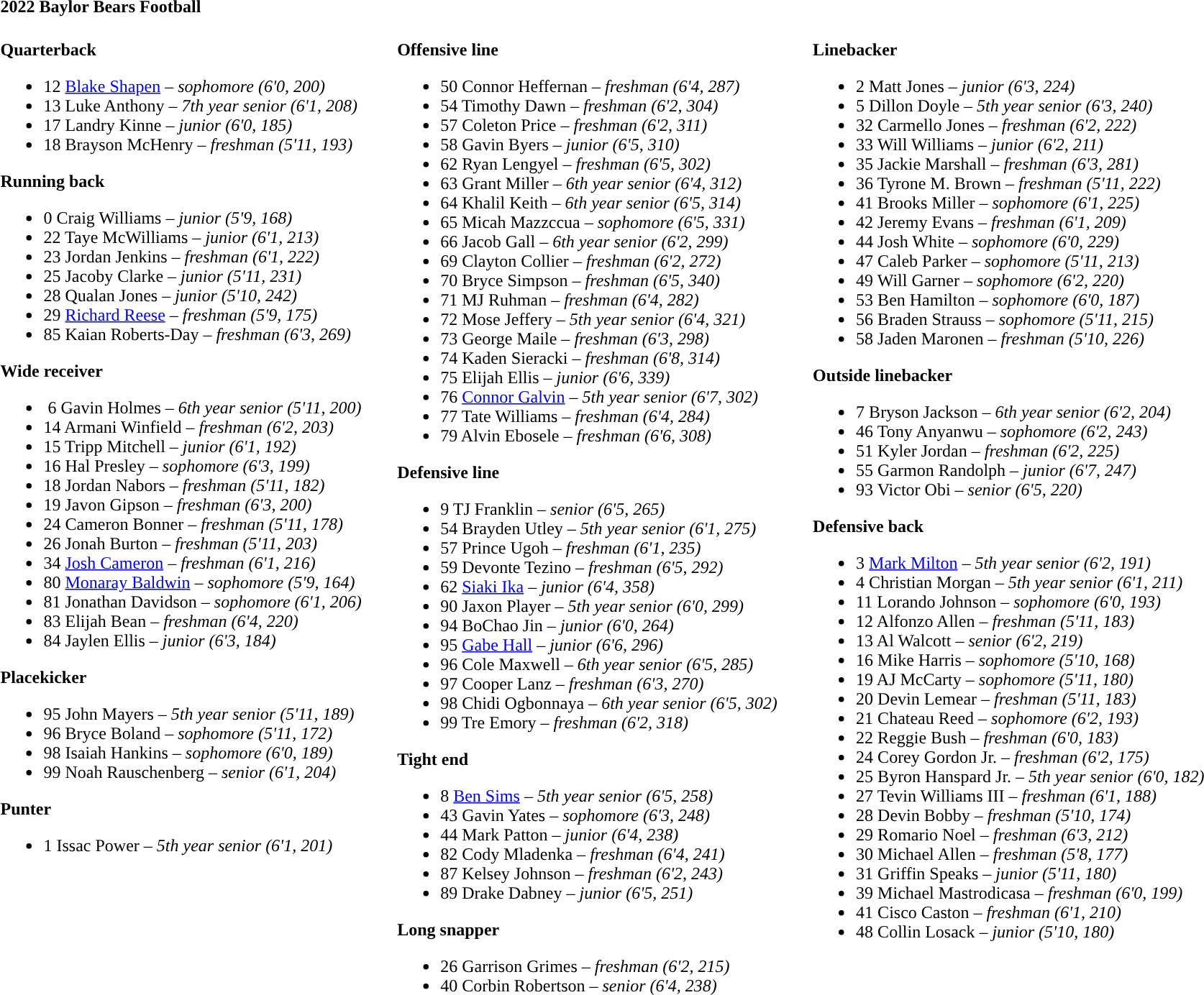<table class="toccolours" style="text-align: left;">
<tr>
<td colspan=11><strong>2022 Baylor Bears Football</strong></td>
</tr>
<tr>
<td valign="top"><br><strong>Quarterback</strong><ul><li>12 <a href='#'>Blake Shapen</a> – <em>sophomore (6'0, 200)</em></li><li>13 Luke Anthony – <em>7th year senior (6'1, 208)</em></li><li>17 Landry Kinne – <em>junior (6'0, 185)</em></li><li>18 Brayson McHenry – <em>freshman (5'11, 193)</em></li></ul><strong>Running back</strong><ul><li>0 Craig Williams – <em>junior (5'9, 168)</em></li><li>22 Taye McWilliams – <em>junior (6'1, 213)</em></li><li>23 Jordan Jenkins – <em> freshman (6'1, 222)</em></li><li>25 Jacoby Clarke – <em>junior (5'11, 231)</em></li><li>28 Qualan Jones – <em>junior (5'10, 242)</em></li><li>29 <a href='#'>Richard Reese</a> – <em>freshman (5'9, 175)</em></li><li>85 Kaian Roberts-Day – <em>freshman (6'3, 269)</em></li></ul><strong>Wide receiver</strong><ul><li> 6 Gavin Holmes – <em>6th year senior (5'11, 200)</em></li><li>14 Armani Winfield – <em>freshman (6'2, 203)</em></li><li>15 Tripp Mitchell – <em>junior (6'1, 192)</em></li><li>16 Hal Presley – <em>sophomore (6'3, 199)</em></li><li>18 Jordan Nabors – <em>freshman (5'11, 182)</em></li><li>19 Javon Gipson – <em> freshman (6'3, 200)</em></li><li>24 Cameron Bonner – <em> freshman (5'11, 178)</em></li><li>26 Jonah Burton – <em> freshman (5'11, 203)</em></li><li>34 <a href='#'>Josh Cameron</a> – <em> freshman (6'1, 216)</em></li><li>80 <a href='#'>Monaray Baldwin</a> – <em>sophomore (5'9, 164)</em></li><li>81 Jonathan Davidson – <em>sophomore (6'1, 206)</em></li><li>83 Elijah Bean – <em> freshman (6'4, 220)</em></li><li>84 Jaylen Ellis – <em>junior (6'3, 184)</em></li></ul><strong>Placekicker</strong><ul><li>95 John Mayers – <em>5th year senior (5'11, 189)</em></li><li>96 Bryce Boland – <em>sophomore (5'11, 172)</em></li><li>98 Isaiah Hankins – <em>sophomore (6'0, 189)</em></li><li>99 Noah Rauschenberg – <em>senior (6'1, 204)</em></li></ul><strong>Punter</strong><ul><li>1 Issac Power – <em>5th year senior (6'1, 201)</em></li></ul></td>
<td width="25"> </td>
<td valign="top"><br><strong>Offensive line</strong><ul><li>50 Connor Heffernan – <em> freshman (6'4, 287)</em></li><li>54 Timothy Dawn – <em>freshman (6'2, 304)</em></li><li>57 Coleton Price – <em>freshman (6'2, 311)</em></li><li>58 Gavin Byers – <em>junior (6'5, 310)</em></li><li>62 Ryan Lengyel – <em> freshman (6'5, 302)</em></li><li>63 Grant Miller – <em>6th year senior (6'4, 312)</em></li><li>64 Khalil Keith – <em>6th year senior (6'5, 314)</em></li><li>65 Micah Mazzccua – <em>sophomore (6'5, 331)</em></li><li>66 Jacob Gall – <em>6th year senior (6'2, 299)</em></li><li>69 Clayton Collier – <em> freshman (6'2, 272)</em></li><li>70 Bryce Simpson – <em>freshman (6'5, 340)</em></li><li>71 MJ Ruhman – <em> freshman (6'4, 282)</em></li><li>72 Mose Jeffery – <em>5th year senior (6'4, 321)</em></li><li>73 George Maile – <em>freshman (6'3, 298)</em></li><li>74 Kaden Sieracki – <em>freshman (6'8, 314)</em></li><li>75 Elijah Ellis – <em>junior (6'6, 339)</em></li><li>76 <a href='#'>Connor Galvin</a> – <em>5th year senior (6'7, 302)</em></li><li>77 Tate Williams – <em> freshman (6'4, 284)</em></li><li>79 Alvin Ebosele – <em>freshman (6'6, 308)</em></li></ul><strong>Defensive line</strong><ul><li>9 TJ Franklin – <em>senior (6'5, 265)</em></li><li>54 Brayden Utley – <em>5th year senior (6'1, 275)</em></li><li>57 Prince Ugoh – <em> freshman (6'1, 235)</em></li><li>59 Devonte Tezino – <em>freshman (6'5, 292)</em></li><li>62 <a href='#'>Siaki Ika</a> – <em>junior (6'4, 358)</em></li><li>90 Jaxon Player – <em>5th year senior (6'0, 299)</em></li><li>94 BoChao Jin – <em>junior (6'0, 264)</em></li><li>95 <a href='#'>Gabe Hall</a> – <em>junior (6'6, 296)</em></li><li>96 Cole Maxwell – <em>6th year senior (6'5, 285)</em></li><li>97 Cooper Lanz – <em> freshman (6'3, 270)</em></li><li>98 Chidi Ogbonnaya – <em>6th year senior (6'5, 302)</em></li><li>99 Tre Emory – <em>freshman (6'2, 318)</em></li></ul><strong>Tight end</strong><ul><li>8 <a href='#'>Ben Sims</a> – <em>5th year senior (6'5, 258)</em></li><li>43 Gavin Yates – <em>sophomore (6'3, 248)</em></li><li>44 Mark Patton – <em>junior (6'4, 238)</em></li><li>82 Cody Mladenka – <em>freshman (6'4, 241)</em></li><li>87 Kelsey Johnson – <em>freshman (6'2, 243)</em></li><li>89 Drake Dabney – <em>junior (6'5, 251)</em></li></ul><strong>Long snapper</strong><ul><li>26 Garrison Grimes – <em> freshman (6'2, 215)</em></li><li>40 Corbin Robertson – <em>senior (6'4, 238)</em></li></ul></td>
<td width="25"> </td>
<td valign="top"><br><strong>Linebacker</strong><ul><li>2 Matt Jones – <em>junior (6'3, 224)</em></li><li>5 Dillon Doyle – <em>5th year senior (6'3, 240)</em></li><li>32 Carmello Jones – <em>freshman (6'2, 222)</em></li><li>33 Will Williams – <em>junior (6'2, 211)</em></li><li>35 Jackie Marshall – <em> freshman (6'3, 281)</em></li><li>36 Tyrone M. Brown – <em> freshman (5'11, 222)</em></li><li>41 Brooks Miller – <em>sophomore (6'1, 225)</em></li><li>42 Jeremy Evans – <em>freshman (6'1, 209)</em></li><li>44 Josh White – <em>sophomore (6'0, 229)</em></li><li>47 Caleb Parker – <em>sophomore (5'11, 213)</em></li><li>49 Will Garner – <em>sophomore (6'2, 220)</em></li><li>53 Ben Hamilton – <em>sophomore (6'0, 187)</em></li><li>56 Braden Strauss – <em>sophomore (5'11, 215)</em></li><li>58 Jaden Maronen – <em> freshman (5'10, 226)</em></li></ul><strong>Outside linebacker</strong><ul><li>7 Bryson Jackson – <em>6th year senior (6'2, 204)</em></li><li>46 Tony Anyanwu – <em>sophomore (6'2, 243)</em></li><li>51 Kyler Jordan – <em>freshman (6'2, 225)</em></li><li>55 Garmon Randolph – <em>junior (6'7, 247)</em></li><li>93 Victor Obi – <em>senior (6'5, 220)</em></li></ul><strong>Defensive back</strong><ul><li>3 <a href='#'>Mark Milton</a> – <em>5th year senior (6'2, 191)</em></li><li>4 Christian Morgan – <em>5th year senior (6'1, 211)</em></li><li>11 Lorando Johnson – <em>sophomore (6'0, 193)</em></li><li>12 Alfonzo Allen – <em>freshman (5'11, 183)</em></li><li>13 Al Walcott – <em>senior (6'2, 219)</em></li><li>16 Mike Harris – <em>sophomore (5'10, 168)</em></li><li>19 AJ McCarty – <em>sophomore (5'11, 180)</em></li><li>20 Devin Lemear – <em> freshman (5'11, 183)</em></li><li>21 Chateau Reed – <em>sophomore (6'2, 193)</em></li><li>22 Reggie Bush – <em>freshman (6'0, 183)</em></li><li>24 Corey Gordon Jr. – <em>freshman (6'2, 175)</em></li><li>25 Byron Hanspard Jr. – <em>5th year senior (6'0, 182)</em></li><li>27 Tevin Williams III – <em> freshman (6'1, 188)</em></li><li>28 Devin Bobby – <em>freshman (5'10, 174)</em></li><li>29 Romario Noel – <em> freshman (6'3, 212)</em></li><li>30 Michael Allen – <em>freshman (5'8, 177)</em></li><li>31 Griffin Speaks – <em>junior (5'11, 180)</em></li><li>39 Michael Mastrodicasa – <em> freshman (6'0, 199)</em></li><li>41 Cisco Caston – <em> freshman (6'1, 210)</em></li><li>48 Collin Losack – <em>junior (5'10, 180)</em></li></ul></td>
</tr>
</table>
